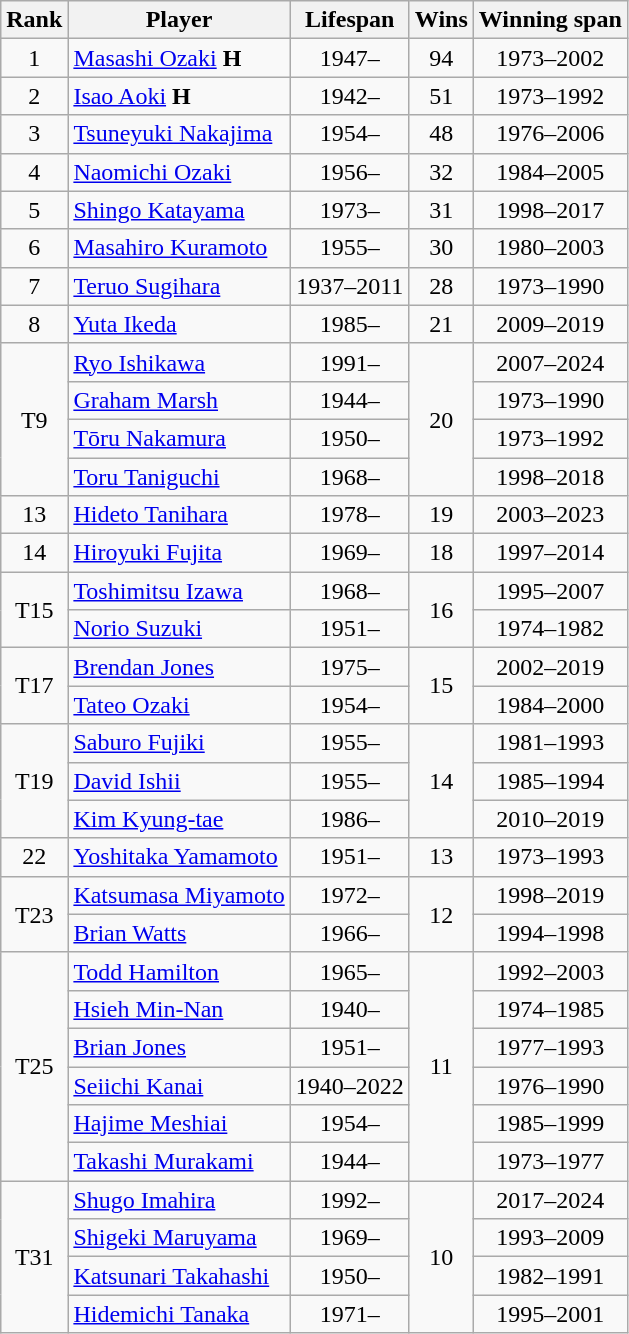<table class="wikitable sortable">
<tr>
<th>Rank</th>
<th>Player</th>
<th>Lifespan</th>
<th>Wins</th>
<th>Winning span</th>
</tr>
<tr>
<td align=center>1</td>
<td> <a href='#'>Masashi Ozaki</a> <strong>H</strong></td>
<td align=center>1947–</td>
<td align=center>94</td>
<td align=center>1973–2002</td>
</tr>
<tr>
<td align=center>2</td>
<td> <a href='#'>Isao Aoki</a> <strong>H</strong></td>
<td align=center>1942–</td>
<td align=center>51</td>
<td align=center>1973–1992</td>
</tr>
<tr>
<td align=center>3</td>
<td> <a href='#'>Tsuneyuki Nakajima</a></td>
<td align=center>1954–</td>
<td align=center>48</td>
<td align=center>1976–2006</td>
</tr>
<tr>
<td align=center>4</td>
<td> <a href='#'>Naomichi Ozaki</a></td>
<td align=center>1956–</td>
<td align=center>32</td>
<td align=center>1984–2005</td>
</tr>
<tr>
<td align=center>5</td>
<td> <a href='#'>Shingo Katayama</a></td>
<td align=center>1973–</td>
<td align=center>31</td>
<td align=center>1998–2017</td>
</tr>
<tr>
<td align=center>6</td>
<td> <a href='#'>Masahiro Kuramoto</a></td>
<td align=center>1955–</td>
<td align=center>30</td>
<td align=center>1980–2003</td>
</tr>
<tr>
<td align=center>7</td>
<td> <a href='#'>Teruo Sugihara</a></td>
<td align=center>1937–2011</td>
<td align=center>28</td>
<td align=center>1973–1990</td>
</tr>
<tr>
<td align=center>8</td>
<td> <a href='#'>Yuta Ikeda</a></td>
<td align=center>1985–</td>
<td align=center>21</td>
<td align=center>2009–2019</td>
</tr>
<tr>
<td rowspan=4 align=center>T9</td>
<td> <a href='#'>Ryo Ishikawa</a></td>
<td align=center>1991–</td>
<td rowspan=4 align=center>20</td>
<td align=center>2007–2024</td>
</tr>
<tr>
<td> <a href='#'>Graham Marsh</a></td>
<td align=center>1944–</td>
<td align=center>1973–1990</td>
</tr>
<tr>
<td> <a href='#'>Tōru Nakamura</a></td>
<td align=center>1950–</td>
<td align=center>1973–1992</td>
</tr>
<tr>
<td> <a href='#'>Toru Taniguchi</a></td>
<td align=center>1968–</td>
<td align=center>1998–2018</td>
</tr>
<tr>
<td align=center>13</td>
<td> <a href='#'>Hideto Tanihara</a></td>
<td align=center>1978–</td>
<td align=center>19</td>
<td align=center>2003–2023</td>
</tr>
<tr>
<td align=center>14</td>
<td> <a href='#'>Hiroyuki Fujita</a></td>
<td align=center>1969–</td>
<td align=center>18</td>
<td align=center>1997–2014</td>
</tr>
<tr>
<td rowspan=2 align=center>T15</td>
<td> <a href='#'>Toshimitsu Izawa</a></td>
<td align=center>1968–</td>
<td rowspan=2 align=center>16</td>
<td align=center>1995–2007</td>
</tr>
<tr>
<td> <a href='#'>Norio Suzuki</a></td>
<td align=center>1951–</td>
<td align=center>1974–1982</td>
</tr>
<tr>
<td rowspan=2 align=center>T17</td>
<td> <a href='#'>Brendan Jones</a></td>
<td align=center>1975–</td>
<td rowspan=2 align=center>15</td>
<td align=center>2002–2019</td>
</tr>
<tr>
<td> <a href='#'>Tateo Ozaki</a></td>
<td align=center>1954–</td>
<td align=center>1984–2000</td>
</tr>
<tr>
<td rowspan=3 align=center>T19</td>
<td> <a href='#'>Saburo Fujiki</a></td>
<td align=center>1955–</td>
<td rowspan=3 align=center>14</td>
<td align=center>1981–1993</td>
</tr>
<tr>
<td> <a href='#'>David Ishii</a></td>
<td align=center>1955–</td>
<td align=center>1985–1994</td>
</tr>
<tr>
<td> <a href='#'>Kim Kyung-tae</a></td>
<td align=center>1986–</td>
<td align=center>2010–2019</td>
</tr>
<tr>
<td align=center>22</td>
<td> <a href='#'>Yoshitaka Yamamoto</a></td>
<td align=center>1951–</td>
<td align=center>13</td>
<td align=center>1973–1993</td>
</tr>
<tr>
<td rowspan=2 align=center>T23</td>
<td> <a href='#'>Katsumasa Miyamoto</a></td>
<td align=center>1972–</td>
<td rowspan=2 align=center>12</td>
<td align=center>1998–2019</td>
</tr>
<tr>
<td> <a href='#'>Brian Watts</a></td>
<td align=center>1966–</td>
<td align=center>1994–1998</td>
</tr>
<tr>
<td rowspan=6 align=center>T25</td>
<td> <a href='#'>Todd Hamilton</a></td>
<td align=center>1965–</td>
<td rowspan=6 align=center>11</td>
<td align=center>1992–2003</td>
</tr>
<tr>
<td> <a href='#'>Hsieh Min-Nan</a></td>
<td align=center>1940–</td>
<td align=center>1974–1985</td>
</tr>
<tr>
<td> <a href='#'>Brian Jones</a></td>
<td align=center>1951–</td>
<td align=center>1977–1993</td>
</tr>
<tr>
<td> <a href='#'>Seiichi Kanai</a></td>
<td align=center>1940–2022</td>
<td align=center>1976–1990</td>
</tr>
<tr>
<td> <a href='#'>Hajime Meshiai</a></td>
<td align=center>1954–</td>
<td align=center>1985–1999</td>
</tr>
<tr>
<td> <a href='#'>Takashi Murakami</a></td>
<td align=center>1944–</td>
<td align=center>1973–1977</td>
</tr>
<tr>
<td rowspan=4 align=center>T31</td>
<td> <a href='#'>Shugo Imahira</a></td>
<td align=center>1992–</td>
<td rowspan=4 align=center>10</td>
<td align=center>2017–2024</td>
</tr>
<tr>
<td> <a href='#'>Shigeki Maruyama</a></td>
<td align=center>1969–</td>
<td align=center>1993–2009</td>
</tr>
<tr>
<td> <a href='#'>Katsunari Takahashi</a></td>
<td align=center>1950–</td>
<td align=center>1982–1991</td>
</tr>
<tr>
<td> <a href='#'>Hidemichi Tanaka</a></td>
<td align=center>1971–</td>
<td align=center>1995–2001</td>
</tr>
</table>
